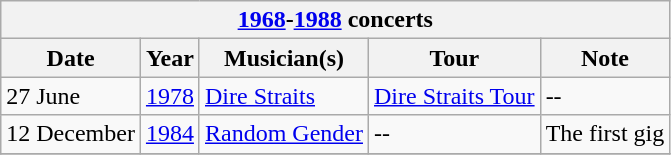<table class="wikitable">
<tr>
<th colspan=5><a href='#'>1968</a>-<a href='#'>1988</a> concerts</th>
</tr>
<tr>
<th>Date</th>
<th>Year</th>
<th>Musician(s)</th>
<th>Tour</th>
<th>Note</th>
</tr>
<tr>
<td>27 June</td>
<td><a href='#'>1978</a></td>
<td><a href='#'>Dire Straits</a></td>
<td><a href='#'>Dire Straits Tour</a></td>
<td>--</td>
</tr>
<tr>
<td>12 December</td>
<td><a href='#'>1984</a></td>
<td><a href='#'>Random Gender</a></td>
<td>--</td>
<td>The first gig</td>
</tr>
<tr>
</tr>
</table>
